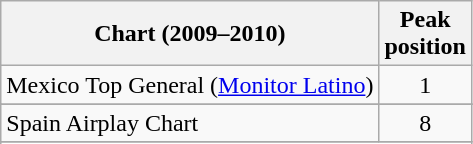<table class="wikitable sortable">
<tr>
<th>Chart (2009–2010)</th>
<th>Peak<br>position</th>
</tr>
<tr>
<td>Mexico Top General (<a href='#'>Monitor Latino</a>)</td>
<td align="center">1</td>
</tr>
<tr>
</tr>
<tr>
<td>Spain Airplay Chart</td>
<td align="center">8</td>
</tr>
<tr>
</tr>
<tr>
</tr>
<tr>
</tr>
</table>
